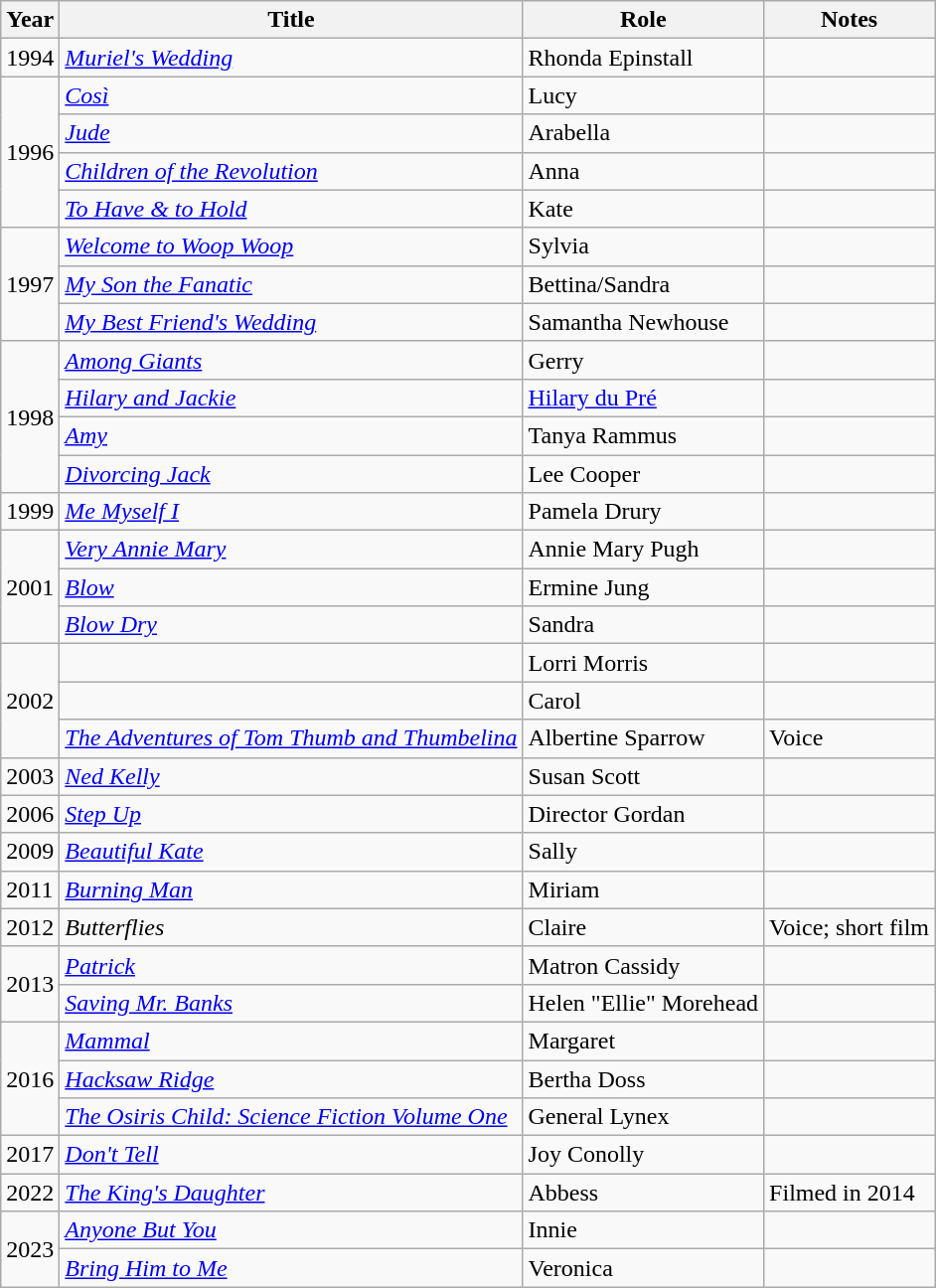<table class="wikitable sortable">
<tr>
<th>Year</th>
<th>Title</th>
<th>Role</th>
<th class="unsortable">Notes</th>
</tr>
<tr>
<td>1994</td>
<td><em><a href='#'>Muriel's Wedding</a></em></td>
<td>Rhonda Epinstall</td>
<td></td>
</tr>
<tr>
<td rowspan="4">1996</td>
<td><em><a href='#'>Così</a></em></td>
<td>Lucy</td>
<td></td>
</tr>
<tr>
<td><em><a href='#'>Jude</a></em></td>
<td>Arabella</td>
<td></td>
</tr>
<tr>
<td><em><a href='#'>Children of the Revolution</a></em></td>
<td>Anna</td>
<td></td>
</tr>
<tr>
<td><a href='#'><em>To Have & to Hold</em></a></td>
<td>Kate</td>
<td></td>
</tr>
<tr>
<td rowspan=3>1997</td>
<td><em><a href='#'>Welcome to Woop Woop</a></em></td>
<td>Sylvia</td>
<td></td>
</tr>
<tr>
<td><em><a href='#'>My Son the Fanatic</a></em></td>
<td>Bettina/Sandra</td>
<td></td>
</tr>
<tr>
<td><em><a href='#'>My Best Friend's Wedding</a></em></td>
<td>Samantha Newhouse</td>
<td></td>
</tr>
<tr>
<td rowspan=4>1998</td>
<td><em><a href='#'>Among Giants</a></em></td>
<td>Gerry</td>
<td></td>
</tr>
<tr>
<td><em><a href='#'>Hilary and Jackie</a></em></td>
<td><a href='#'>Hilary du Pré</a></td>
<td></td>
</tr>
<tr>
<td><em><a href='#'>Amy</a></em></td>
<td>Tanya Rammus</td>
<td></td>
</tr>
<tr>
<td><em><a href='#'>Divorcing Jack</a></em></td>
<td>Lee Cooper</td>
<td></td>
</tr>
<tr>
<td>1999</td>
<td><em><a href='#'>Me Myself I</a></em></td>
<td>Pamela Drury</td>
<td></td>
</tr>
<tr>
<td rowspan=3>2001</td>
<td><em><a href='#'>Very Annie Mary</a></em></td>
<td>Annie Mary Pugh</td>
<td></td>
</tr>
<tr>
<td><em><a href='#'>Blow</a></em></td>
<td>Ermine Jung</td>
<td></td>
</tr>
<tr>
<td><em><a href='#'>Blow Dry</a></em></td>
<td>Sandra</td>
<td></td>
</tr>
<tr>
<td rowspan="3">2002</td>
<td><em></em></td>
<td>Lorri Morris</td>
<td></td>
</tr>
<tr>
<td><em></em></td>
<td>Carol</td>
<td></td>
</tr>
<tr>
<td><em><a href='#'>The Adventures of Tom Thumb and Thumbelina</a></em></td>
<td>Albertine Sparrow</td>
<td>Voice</td>
</tr>
<tr>
<td>2003</td>
<td><em><a href='#'>Ned Kelly</a></em></td>
<td>Susan Scott</td>
<td></td>
</tr>
<tr>
<td>2006</td>
<td><em><a href='#'>Step Up</a></em></td>
<td>Director Gordan</td>
<td></td>
</tr>
<tr>
<td>2009</td>
<td><em><a href='#'>Beautiful Kate</a></em></td>
<td>Sally</td>
<td></td>
</tr>
<tr>
<td>2011</td>
<td><em><a href='#'>Burning Man</a></em></td>
<td>Miriam</td>
<td></td>
</tr>
<tr>
<td>2012</td>
<td><em>Butterflies</em></td>
<td>Claire</td>
<td>Voice; short film</td>
</tr>
<tr>
<td rowspan=2>2013</td>
<td><em><a href='#'>Patrick</a></em></td>
<td>Matron Cassidy</td>
<td></td>
</tr>
<tr>
<td><em><a href='#'>Saving Mr. Banks</a></em></td>
<td>Helen "Ellie" Morehead</td>
<td></td>
</tr>
<tr>
<td rowspan=3>2016</td>
<td><em><a href='#'>Mammal</a></em></td>
<td>Margaret</td>
<td></td>
</tr>
<tr>
<td><em><a href='#'>Hacksaw Ridge</a></em></td>
<td>Bertha Doss</td>
<td></td>
</tr>
<tr>
<td><em><a href='#'>The Osiris Child: Science Fiction Volume One</a></em></td>
<td>General Lynex</td>
<td></td>
</tr>
<tr>
<td>2017</td>
<td><em><a href='#'>Don't Tell</a></em></td>
<td>Joy Conolly</td>
<td></td>
</tr>
<tr>
<td>2022</td>
<td><em><a href='#'>The King's Daughter</a></em></td>
<td>Abbess</td>
<td>Filmed in 2014</td>
</tr>
<tr>
<td rowspan=2>2023</td>
<td><em><a href='#'>Anyone But You</a></em></td>
<td>Innie</td>
<td></td>
</tr>
<tr>
<td><em><a href='#'>Bring Him to Me</a></em></td>
<td>Veronica</td>
<td></td>
</tr>
</table>
